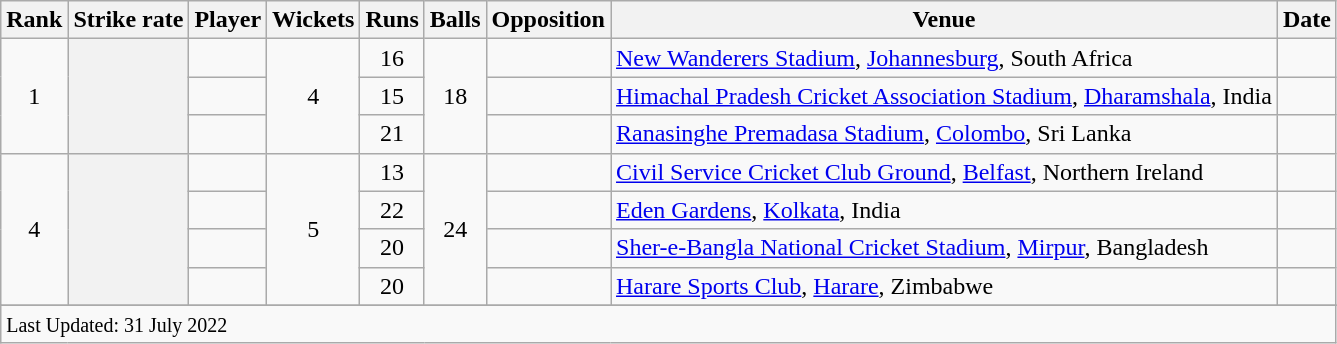<table class="wikitable plainrowheaders sortable">
<tr>
<th scope=col>Rank</th>
<th scope=col>Strike rate</th>
<th scope=col>Player</th>
<th scope=col>Wickets</th>
<th scope=col>Runs</th>
<th scope=col>Balls</th>
<th scope=col>Opposition</th>
<th scope=col>Venue</th>
<th scope=col>Date</th>
</tr>
<tr>
<td align=center rowspan=3>1</td>
<th scope=row style=text-align:center; rowspan=3></th>
<td></td>
<td align=center rowspan=3>4</td>
<td align=center>16</td>
<td align=center rowspan=3>18</td>
<td></td>
<td><a href='#'>New Wanderers Stadium</a>, <a href='#'>Johannesburg</a>, South Africa</td>
<td></td>
</tr>
<tr>
<td> </td>
<td align=center>15</td>
<td></td>
<td><a href='#'>Himachal Pradesh Cricket Association Stadium</a>, <a href='#'>Dharamshala</a>, India</td>
<td> </td>
</tr>
<tr>
<td> </td>
<td align=center>21</td>
<td></td>
<td><a href='#'>Ranasinghe Premadasa Stadium</a>, <a href='#'>Colombo</a>, Sri Lanka</td>
<td></td>
</tr>
<tr>
<td align=center rowspan=4>4</td>
<th scope=row style=text-align:center; rowspan=4></th>
<td></td>
<td align=center rowspan=4>5</td>
<td align=center>13</td>
<td align=center rowspan=4>24</td>
<td></td>
<td><a href='#'>Civil Service Cricket Club Ground</a>, <a href='#'>Belfast</a>, Northern Ireland</td>
<td></td>
</tr>
<tr>
<td> </td>
<td align=center>22</td>
<td></td>
<td><a href='#'>Eden Gardens</a>, <a href='#'>Kolkata</a>, India</td>
<td> </td>
</tr>
<tr>
<td> </td>
<td align=center>20</td>
<td></td>
<td><a href='#'>Sher-e-Bangla National Cricket Stadium</a>, <a href='#'>Mirpur</a>, Bangladesh</td>
<td></td>
</tr>
<tr>
<td> </td>
<td align=center>20</td>
<td></td>
<td><a href='#'>Harare Sports Club</a>, <a href='#'>Harare</a>, Zimbabwe</td>
<td></td>
</tr>
<tr>
</tr>
<tr class=sortbottom>
<td colspan=9><small>Last Updated: 31 July 2022</small></td>
</tr>
</table>
